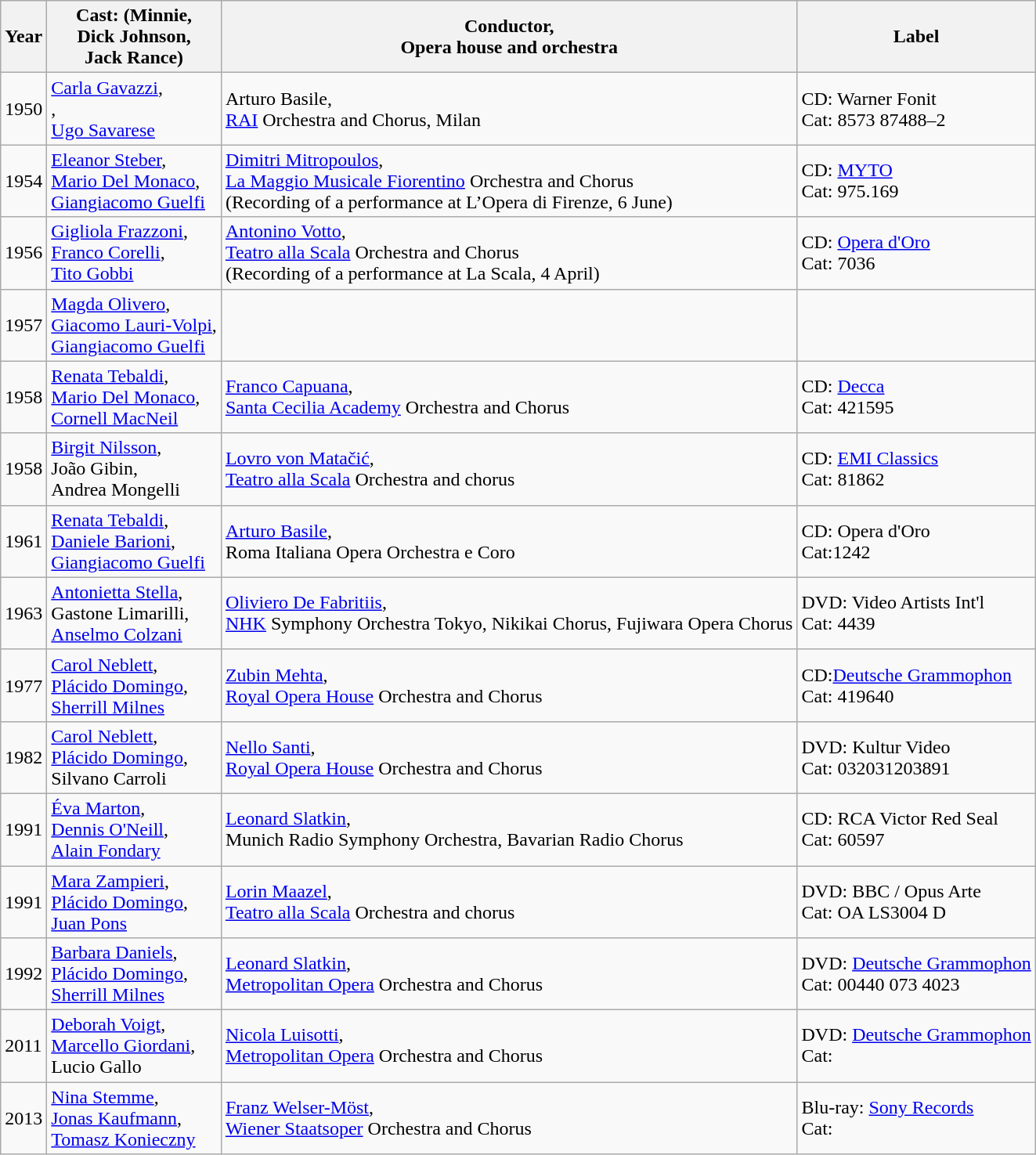<table class="wikitable">
<tr>
<th>Year</th>
<th>Cast: (Minnie,<br>Dick Johnson,<br>Jack Rance)</th>
<th>Conductor,<br>Opera house and orchestra</th>
<th>Label</th>
</tr>
<tr>
<td>1950</td>
<td><a href='#'>Carla Gavazzi</a>,<br>,<br><a href='#'>Ugo Savarese</a></td>
<td>Arturo Basile,<br><a href='#'>RAI</a> Orchestra and Chorus, Milan</td>
<td>CD: Warner Fonit<br>Cat: 8573 87488–2</td>
</tr>
<tr>
<td>1954</td>
<td><a href='#'>Eleanor Steber</a>,<br><a href='#'>Mario Del Monaco</a>,<br><a href='#'>Giangiacomo Guelfi</a></td>
<td><a href='#'>Dimitri Mitropoulos</a>,<br><a href='#'>La Maggio Musicale Fiorentino</a> Orchestra and Chorus<br>(Recording of a performance at L’Opera di Firenze, 6 June)</td>
<td>CD: <a href='#'>MYTO</a><br>Cat: 975.169</td>
</tr>
<tr>
<td>1956</td>
<td><a href='#'>Gigliola Frazzoni</a>,<br><a href='#'>Franco Corelli</a>,<br><a href='#'>Tito Gobbi</a></td>
<td><a href='#'>Antonino Votto</a>,<br><a href='#'>Teatro alla Scala</a> Orchestra and Chorus<br>(Recording of a performance at La Scala, 4 April)</td>
<td>CD: <a href='#'>Opera d'Oro</a><br>Cat: 7036</td>
</tr>
<tr>
<td>1957</td>
<td><a href='#'>Magda Olivero</a>,<br><a href='#'>Giacomo Lauri-Volpi</a>,<br><a href='#'>Giangiacomo Guelfi</a></td>
<td></td>
<td> </td>
</tr>
<tr>
<td>1958</td>
<td><a href='#'>Renata Tebaldi</a>,<br><a href='#'>Mario Del Monaco</a>,<br><a href='#'>Cornell MacNeil</a></td>
<td><a href='#'>Franco Capuana</a>,<br><a href='#'>Santa Cecilia Academy</a> Orchestra and Chorus</td>
<td>CD: <a href='#'>Decca</a><br>Cat: 421595</td>
</tr>
<tr>
<td>1958</td>
<td><a href='#'>Birgit Nilsson</a>,<br>João Gibin,<br>Andrea Mongelli</td>
<td><a href='#'>Lovro von Matačić</a>,<br><a href='#'>Teatro alla Scala</a> Orchestra and chorus</td>
<td>CD: <a href='#'>EMI Classics</a><br>Cat: 81862</td>
</tr>
<tr>
<td>1961</td>
<td><a href='#'>Renata Tebaldi</a>,<br><a href='#'>Daniele Barioni</a>,<br><a href='#'>Giangiacomo Guelfi</a></td>
<td><a href='#'>Arturo Basile</a>,<br>Roma Italiana Opera Orchestra e Coro</td>
<td>CD: Opera d'Oro<br>Cat:1242</td>
</tr>
<tr>
<td>1963</td>
<td><a href='#'>Antonietta Stella</a>,<br>Gastone Limarilli,<br><a href='#'>Anselmo Colzani</a></td>
<td><a href='#'>Oliviero De Fabritiis</a>,<br><a href='#'>NHK</a> Symphony Orchestra Tokyo, Nikikai Chorus, Fujiwara Opera Chorus</td>
<td>DVD: Video Artists Int'l<br>Cat: 4439</td>
</tr>
<tr>
<td>1977</td>
<td><a href='#'>Carol Neblett</a>,<br><a href='#'>Plácido Domingo</a>,<br><a href='#'>Sherrill Milnes</a></td>
<td><a href='#'>Zubin Mehta</a>,<br><a href='#'>Royal Opera House</a> Orchestra and Chorus</td>
<td>CD:<a href='#'>Deutsche Grammophon</a><br>Cat: 419640</td>
</tr>
<tr>
<td>1982</td>
<td><a href='#'>Carol Neblett</a>,<br><a href='#'>Plácido Domingo</a>,<br>Silvano Carroli</td>
<td><a href='#'>Nello Santi</a>,<br><a href='#'>Royal Opera House</a> Orchestra and Chorus</td>
<td>DVD: Kultur Video<br>Cat: 032031203891</td>
</tr>
<tr>
<td>1991</td>
<td><a href='#'>Éva Marton</a>,<br><a href='#'>Dennis O'Neill</a>,<br><a href='#'>Alain Fondary</a></td>
<td><a href='#'>Leonard Slatkin</a>,<br>Munich Radio Symphony Orchestra, Bavarian Radio Chorus</td>
<td>CD: RCA Victor Red Seal<br>Cat: 60597</td>
</tr>
<tr>
<td>1991</td>
<td><a href='#'>Mara Zampieri</a>,<br><a href='#'>Plácido Domingo</a>,<br><a href='#'>Juan Pons</a></td>
<td><a href='#'>Lorin Maazel</a>,<br><a href='#'>Teatro alla Scala</a> Orchestra and chorus</td>
<td>DVD: BBC / Opus Arte<br>Cat: OA LS3004 D</td>
</tr>
<tr>
<td>1992</td>
<td><a href='#'>Barbara Daniels</a>,<br><a href='#'>Plácido Domingo</a>,<br><a href='#'>Sherrill Milnes</a></td>
<td><a href='#'>Leonard Slatkin</a>,<br><a href='#'>Metropolitan Opera</a> Orchestra and Chorus</td>
<td>DVD: <a href='#'>Deutsche Grammophon</a><br>Cat: 00440 073 4023</td>
</tr>
<tr>
<td>2011</td>
<td><a href='#'>Deborah Voigt</a>,<br><a href='#'>Marcello Giordani</a>,<br>Lucio Gallo</td>
<td><a href='#'>Nicola Luisotti</a>,<br><a href='#'>Metropolitan Opera</a> Orchestra and Chorus</td>
<td>DVD: <a href='#'>Deutsche Grammophon</a><br>Cat: </td>
</tr>
<tr>
<td>2013</td>
<td><a href='#'>Nina Stemme</a>,<br><a href='#'>Jonas Kaufmann</a>,<br><a href='#'>Tomasz Konieczny</a></td>
<td><a href='#'>Franz Welser-Möst</a>,<br><a href='#'>Wiener Staatsoper</a> Orchestra and Chorus</td>
<td>Blu-ray: <a href='#'>Sony Records</a><br>Cat: </td>
</tr>
</table>
